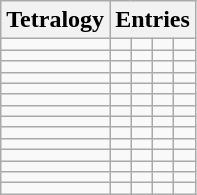<table class="wikitable" style="max-width:40em;">
<tr>
<th>Tetralogy</th>
<th colspan="4">Entries</th>
</tr>
<tr>
<td></td>
<td></td>
<td></td>
<td></td>
<td></td>
</tr>
<tr>
<td></td>
<td></td>
<td></td>
<td></td>
<td></td>
</tr>
<tr>
<td></td>
<td></td>
<td></td>
<td></td>
<td></td>
</tr>
<tr>
<td></td>
<td></td>
<td></td>
<td></td>
<td></td>
</tr>
<tr>
<td></td>
<td></td>
<td></td>
<td></td>
<td></td>
</tr>
<tr>
<td></td>
<td></td>
<td></td>
<td></td>
<td></td>
</tr>
<tr>
<td></td>
<td></td>
<td></td>
<td></td>
<td></td>
</tr>
<tr>
<td></td>
<td></td>
<td></td>
<td></td>
<td></td>
</tr>
<tr>
<td></td>
<td></td>
<td></td>
<td></td>
<td></td>
</tr>
<tr>
<td></td>
<td></td>
<td></td>
<td></td>
<td></td>
</tr>
<tr>
<td></td>
<td></td>
<td></td>
<td></td>
<td></td>
</tr>
<tr>
<td></td>
<td></td>
<td></td>
<td></td>
<td></td>
</tr>
<tr>
<td></td>
<td></td>
<td></td>
<td></td>
<td></td>
</tr>
<tr>
<td></td>
<td></td>
<td></td>
<td></td>
<td></td>
</tr>
</table>
